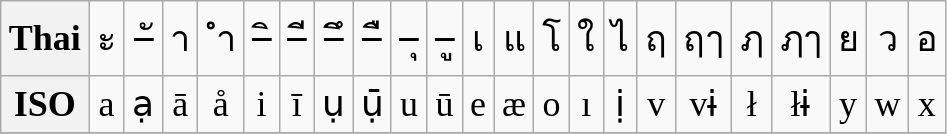<table class="wikitable" style="font-size:150%; text-align: center">
<tr>
<th>Thai</th>
<td>ะ</td>
<td>–ั</td>
<td>า</td>
<td> ำ</td>
<td>–ิ</td>
<td>–ี</td>
<td>–ึ</td>
<td>–ื</td>
<td>–ุ</td>
<td>–ู</td>
<td>เ</td>
<td>แ</td>
<td>โ</td>
<td>ใ</td>
<td>ไ</td>
<td>ฤ</td>
<td>ฤๅ</td>
<td>ฦ</td>
<td>ฦๅ</td>
<td>ย</td>
<td>ว</td>
<td>อ</td>
</tr>
<tr>
<th>ISO</th>
<td>a</td>
<td>ạ</td>
<td>ā</td>
<td>å</td>
<td>i</td>
<td>ī</td>
<td>ụ</td>
<td>ụ̄</td>
<td>u</td>
<td>ū</td>
<td>e</td>
<td>æ</td>
<td>o</td>
<td>ı</td>
<td>ị</td>
<td>v</td>
<td>vɨ</td>
<td>ł</td>
<td>łɨ</td>
<td>y</td>
<td>w</td>
<td>x</td>
</tr>
<tr>
</tr>
</table>
